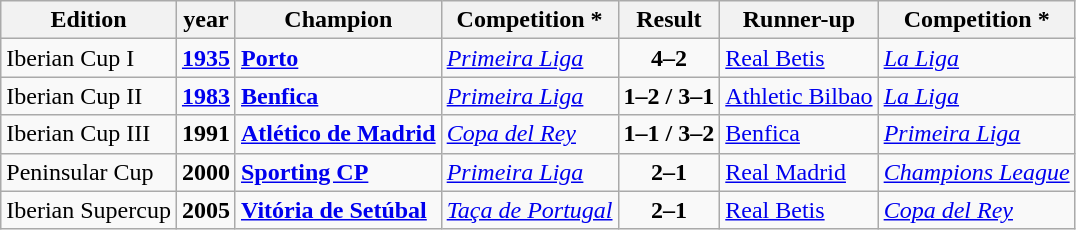<table class = wikitable>
<tr>
<th>Edition</th>
<th>year</th>
<th>Champion</th>
<th>Competition *</th>
<th>Result</th>
<th>Runner-up</th>
<th>Competition *</th>
</tr>
<tr>
<td>Iberian Cup I</td>
<td><strong><a href='#'>1935</a></strong></td>
<td> <strong><a href='#'>Porto</a></strong></td>
<td><em><a href='#'>Primeira Liga</a></em></td>
<td align="center"><strong>4–2</strong></td>
<td> <a href='#'>Real Betis</a></td>
<td><em><a href='#'>La Liga</a></em></td>
</tr>
<tr>
<td>Iberian Cup II</td>
<td><strong><a href='#'>1983</a></strong></td>
<td> <strong><a href='#'>Benfica</a></strong></td>
<td><em><a href='#'>Primeira Liga</a></em></td>
<td align="center"><strong>1–2 / 3–1</strong></td>
<td> <a href='#'>Athletic Bilbao</a></td>
<td><em><a href='#'>La Liga</a></em></td>
</tr>
<tr>
<td>Iberian Cup III</td>
<td><strong>1991</strong></td>
<td> <strong><a href='#'>Atlético de Madrid</a></strong></td>
<td><em><a href='#'>Copa del Rey</a></em></td>
<td align="center"><strong>1–1 / 3–2</strong></td>
<td> <a href='#'>Benfica</a></td>
<td><em><a href='#'>Primeira Liga</a></em></td>
</tr>
<tr>
<td>Peninsular Cup</td>
<td><strong>2000</strong></td>
<td> <strong><a href='#'>Sporting CP</a></strong></td>
<td><em><a href='#'>Primeira Liga</a></em></td>
<td align="center"><strong>2–1</strong></td>
<td> <a href='#'>Real Madrid</a></td>
<td><em><a href='#'>Champions League</a></em></td>
</tr>
<tr>
<td>Iberian Supercup</td>
<td><strong>2005</strong></td>
<td> <strong><a href='#'>Vitória de Setúbal</a></strong></td>
<td><em><a href='#'>Taça de Portugal</a></em></td>
<td align="center"><strong>2–1</strong></td>
<td> <a href='#'>Real Betis</a></td>
<td><em><a href='#'>Copa del Rey</a></em></td>
</tr>
</table>
